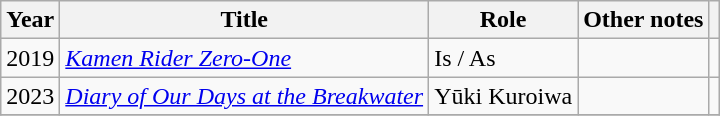<table class="wikitable sortable">
<tr>
<th>Year</th>
<th>Title</th>
<th>Role</th>
<th class="unsortable">Other notes</th>
<th class="unsortable"></th>
</tr>
<tr>
<td>2019</td>
<td><em><a href='#'>Kamen Rider Zero-One</a></em></td>
<td>Is / As</td>
<td></td>
<td></td>
</tr>
<tr>
<td>2023</td>
<td><em><a href='#'>Diary of Our Days at the Breakwater</a></em></td>
<td>Yūki Kuroiwa</td>
<td></td>
<td></td>
</tr>
<tr>
</tr>
</table>
